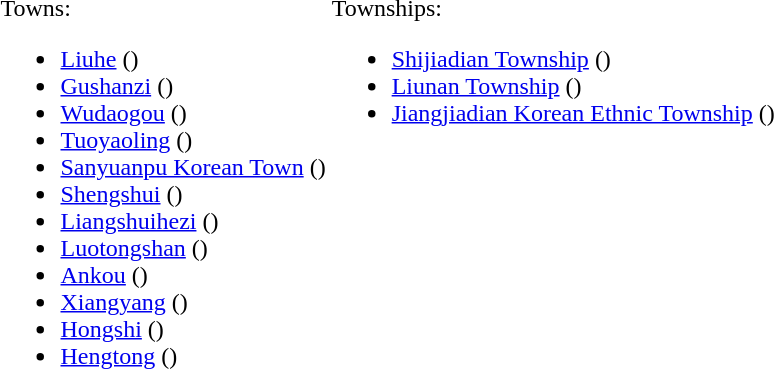<table>
<tr>
<td valign=top><br>Towns:<ul><li><a href='#'>Liuhe</a> ()</li><li><a href='#'>Gushanzi</a> ()</li><li><a href='#'>Wudaogou</a> ()</li><li><a href='#'>Tuoyaoling</a> ()</li><li><a href='#'>Sanyuanpu Korean Town</a> ()</li><li><a href='#'>Shengshui</a> ()</li><li><a href='#'>Liangshuihezi</a> ()</li><li><a href='#'>Luotongshan</a> ()</li><li><a href='#'>Ankou</a> ()</li><li><a href='#'>Xiangyang</a> ()</li><li><a href='#'>Hongshi</a> ()</li><li><a href='#'>Hengtong</a> ()</li></ul></td>
<td valign=top><br>Townships:<ul><li><a href='#'>Shijiadian Township</a> ()</li><li><a href='#'>Liunan Township</a> ()</li><li><a href='#'>Jiangjiadian Korean Ethnic Township</a> ()</li></ul></td>
</tr>
</table>
